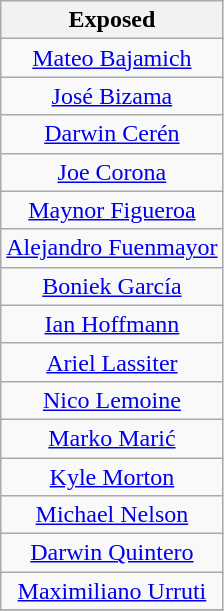<table class="wikitable" style="text-align:center">
<tr>
<th>Exposed</th>
</tr>
<tr>
<td><a href='#'>Mateo Bajamich</a></td>
</tr>
<tr>
<td><a href='#'>José Bizama</a></td>
</tr>
<tr>
<td><a href='#'>Darwin Cerén</a></td>
</tr>
<tr>
<td><a href='#'>Joe Corona</a></td>
</tr>
<tr>
<td><a href='#'>Maynor Figueroa</a></td>
</tr>
<tr>
<td><a href='#'>Alejandro Fuenmayor</a></td>
</tr>
<tr>
<td><a href='#'>Boniek García</a></td>
</tr>
<tr>
<td><a href='#'>Ian Hoffmann</a></td>
</tr>
<tr>
<td><a href='#'>Ariel Lassiter</a></td>
</tr>
<tr>
<td><a href='#'>Nico Lemoine</a></td>
</tr>
<tr>
<td><a href='#'>Marko Marić</a></td>
</tr>
<tr>
<td><a href='#'>Kyle Morton</a></td>
</tr>
<tr>
<td><a href='#'>Michael Nelson</a></td>
</tr>
<tr>
<td><a href='#'>Darwin Quintero</a></td>
</tr>
<tr>
<td><a href='#'>Maximiliano Urruti</a></td>
</tr>
<tr>
</tr>
</table>
